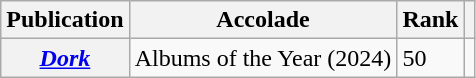<table class="wikitable plainrowheaders">
<tr>
<th>Publication</th>
<th>Accolade</th>
<th>Rank</th>
<th class="unsortable"></th>
</tr>
<tr>
<th scope="row"><em><a href='#'>Dork</a></em></th>
<td>Albums of the Year (2024)</td>
<td>50</td>
<td></td>
</tr>
</table>
